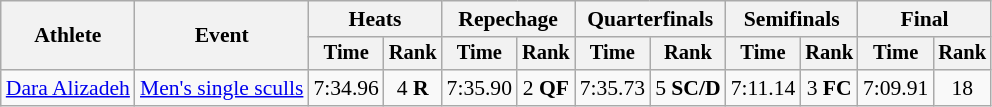<table class="wikitable" style="font-size:90%">
<tr>
<th rowspan="2">Athlete</th>
<th rowspan="2">Event</th>
<th colspan="2">Heats</th>
<th colspan="2">Repechage</th>
<th colspan="2">Quarterfinals</th>
<th colspan="2">Semifinals</th>
<th colspan="2">Final</th>
</tr>
<tr style="font-size:95%">
<th>Time</th>
<th>Rank</th>
<th>Time</th>
<th>Rank</th>
<th>Time</th>
<th>Rank</th>
<th>Time</th>
<th>Rank</th>
<th>Time</th>
<th>Rank</th>
</tr>
<tr align=center>
<td align=left><a href='#'>Dara Alizadeh</a></td>
<td align=left><a href='#'>Men's single sculls</a></td>
<td>7:34.96</td>
<td>4 <strong>R</strong></td>
<td>7:35.90</td>
<td>2 <strong>QF</strong></td>
<td>7:35.73</td>
<td>5 <strong>SC/D</strong></td>
<td>7:11.14</td>
<td>3 <strong>FC</strong></td>
<td>7:09.91</td>
<td>18</td>
</tr>
</table>
